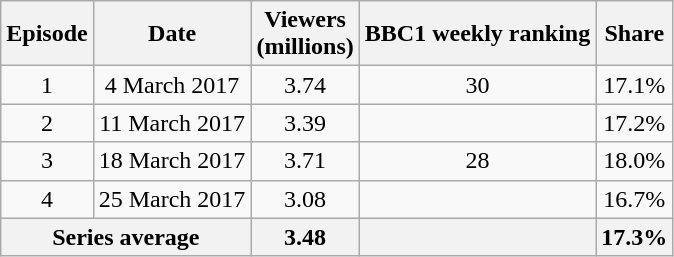<table class="wikitable" style="text-align:center">
<tr>
<th>Episode</th>
<th>Date</th>
<th>Viewers<br>(millions)</th>
<th>BBC1 weekly ranking</th>
<th>Share</th>
</tr>
<tr>
<td>1</td>
<td>4 March 2017</td>
<td>3.74</td>
<td>30</td>
<td>17.1%</td>
</tr>
<tr>
<td>2</td>
<td>11 March 2017</td>
<td>3.39</td>
<td></td>
<td>17.2%</td>
</tr>
<tr>
<td>3</td>
<td>18 March 2017</td>
<td>3.71</td>
<td>28</td>
<td>18.0%</td>
</tr>
<tr>
<td>4</td>
<td>25 March 2017</td>
<td>3.08</td>
<td></td>
<td>16.7%</td>
</tr>
<tr>
<th colspan="2" scope="row">Series average</th>
<th>3.48</th>
<th></th>
<th>17.3%</th>
</tr>
</table>
